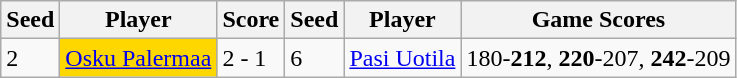<table class="wikitable">
<tr>
<th>Seed</th>
<th>Player</th>
<th>Score</th>
<th>Seed</th>
<th>Player</th>
<th>Game Scores</th>
</tr>
<tr>
<td>2</td>
<td bgcolor="gold"> <a href='#'>Osku Palermaa</a></td>
<td>2 - 1</td>
<td>6</td>
<td> <a href='#'>Pasi Uotila</a></td>
<td>180-<strong>212</strong>, <strong>220</strong>-207, <strong>242</strong>-209</td>
</tr>
</table>
